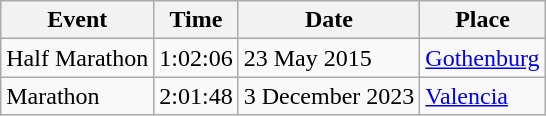<table class="wikitable">
<tr>
<th>Event</th>
<th>Time</th>
<th>Date</th>
<th>Place</th>
</tr>
<tr>
<td>Half Marathon</td>
<td>1:02:06</td>
<td>23 May 2015</td>
<td><a href='#'>Gothenburg</a></td>
</tr>
<tr>
<td>Marathon</td>
<td>2:01:48</td>
<td>3 December 2023</td>
<td><a href='#'>Valencia</a></td>
</tr>
</table>
